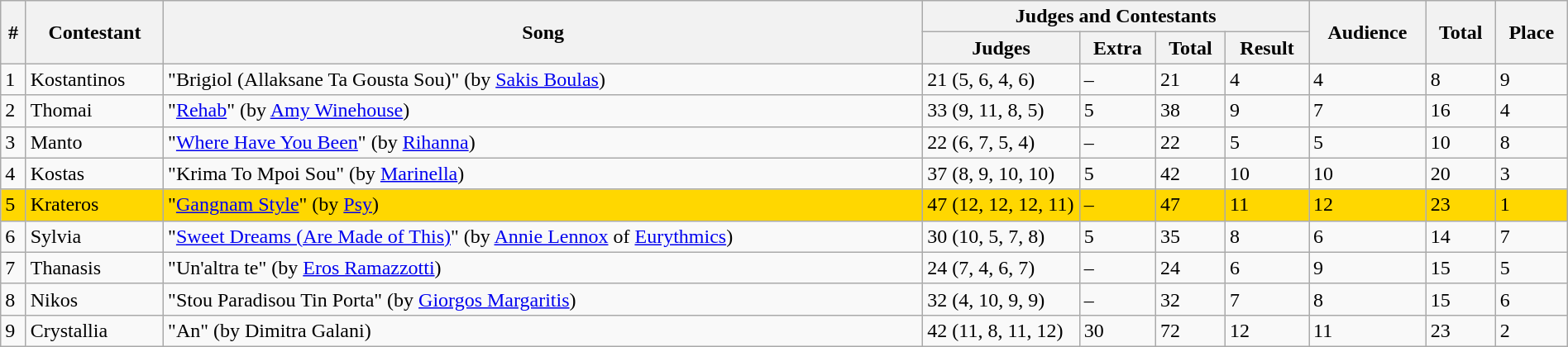<table class="sortable wikitable" width="100%">
<tr>
<th rowspan="2">#</th>
<th rowspan="2">Contestant</th>
<th rowspan="2">Song</th>
<th colspan="4">Judges and Contestants</th>
<th rowspan="2">Audience</th>
<th rowspan="2">Total</th>
<th rowspan="2">Place</th>
</tr>
<tr>
<th width=10%>Judges</th>
<th>Extra</th>
<th>Total</th>
<th>Result</th>
</tr>
<tr>
<td>1</td>
<td>Kostantinos</td>
<td>"Brigiol (Allaksane Ta Gousta Sou)" (by <a href='#'>Sakis Boulas</a>)</td>
<td>21 (5, 6, 4, 6)</td>
<td>–</td>
<td>21</td>
<td>4</td>
<td>4</td>
<td>8</td>
<td>9</td>
</tr>
<tr>
<td>2</td>
<td>Thomai</td>
<td>"<a href='#'>Rehab</a>" (by <a href='#'>Amy Winehouse</a>)</td>
<td>33 (9, 11, 8, 5)</td>
<td>5</td>
<td>38</td>
<td>9</td>
<td>7</td>
<td>16</td>
<td>4</td>
</tr>
<tr>
<td>3</td>
<td>Manto</td>
<td>"<a href='#'>Where Have You Been</a>" (by <a href='#'>Rihanna</a>)</td>
<td>22 (6, 7, 5, 4)</td>
<td>–</td>
<td>22</td>
<td>5</td>
<td>5</td>
<td>10</td>
<td>8</td>
</tr>
<tr>
<td>4</td>
<td>Kostas</td>
<td>"Krima To Mpoi Sou" (by <a href='#'>Marinella</a>)</td>
<td>37 (8, 9, 10, 10)</td>
<td>5</td>
<td>42</td>
<td>10</td>
<td>10</td>
<td>20</td>
<td>3</td>
</tr>
<tr bgcolor="gold">
<td>5</td>
<td>Krateros</td>
<td>"<a href='#'>Gangnam Style</a>" (by <a href='#'>Psy</a>)</td>
<td>47 (12, 12, 12, 11)</td>
<td>–</td>
<td>47</td>
<td>11</td>
<td>12</td>
<td>23</td>
<td>1</td>
</tr>
<tr>
<td>6</td>
<td>Sylvia</td>
<td>"<a href='#'>Sweet Dreams (Are Made of This)</a>" (by <a href='#'>Annie Lennox</a> of <a href='#'>Eurythmics</a>)</td>
<td>30 (10, 5, 7, 8)</td>
<td>5</td>
<td>35</td>
<td>8</td>
<td>6</td>
<td>14</td>
<td>7</td>
</tr>
<tr>
<td>7</td>
<td>Thanasis</td>
<td>"Un'altra te" (by <a href='#'>Eros Ramazzotti</a>)</td>
<td>24 (7, 4, 6, 7)</td>
<td>–</td>
<td>24</td>
<td>6</td>
<td>9</td>
<td>15</td>
<td>5</td>
</tr>
<tr>
<td>8</td>
<td>Nikos</td>
<td>"Stou Paradisou Tin Porta" (by <a href='#'>Giorgos Margaritis</a>)</td>
<td>32 (4, 10, 9, 9)</td>
<td>–</td>
<td>32</td>
<td>7</td>
<td>8</td>
<td>15</td>
<td>6</td>
</tr>
<tr>
<td>9</td>
<td>Crystallia</td>
<td>"An" (by Dimitra Galani)</td>
<td>42 (11, 8, 11, 12)</td>
<td>30</td>
<td>72</td>
<td>12</td>
<td>11</td>
<td>23</td>
<td>2</td>
</tr>
</table>
